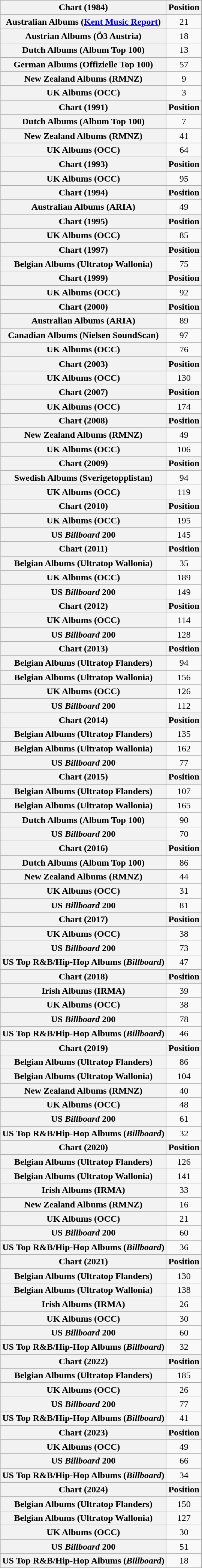<table class="wikitable plainrowheaders" style="text-align:center">
<tr>
<th>Chart (1984)</th>
<th>Position</th>
</tr>
<tr>
<th scope="row">Australian Albums (<a href='#'>Kent Music Report</a>)</th>
<td align="center">21</td>
</tr>
<tr>
<th scope="row">Austrian Albums (Ö3 Austria)</th>
<td>18</td>
</tr>
<tr>
<th scope="row">Dutch Albums (Album Top 100)</th>
<td>13</td>
</tr>
<tr>
<th scope="row">German Albums (Offizielle Top 100)</th>
<td>57</td>
</tr>
<tr>
<th scope="row">New Zealand Albums (RMNZ)</th>
<td>9</td>
</tr>
<tr>
<th scope="row">UK Albums (OCC)</th>
<td>3</td>
</tr>
<tr>
<th>Chart (1991)</th>
<th>Position</th>
</tr>
<tr>
<th scope="row">Dutch Albums (Album Top 100)</th>
<td>7</td>
</tr>
<tr>
<th scope="row">New Zealand Albums (RMNZ)</th>
<td>41</td>
</tr>
<tr>
<th scope="row">UK Albums (OCC)</th>
<td>64</td>
</tr>
<tr>
<th>Chart (1993)</th>
<th>Position</th>
</tr>
<tr>
<th scope="row">UK Albums (OCC)</th>
<td>95</td>
</tr>
<tr>
<th>Chart (1994)</th>
<th>Position</th>
</tr>
<tr>
<th scope="row">Australian Albums (ARIA)</th>
<td>49</td>
</tr>
<tr>
<th>Chart (1995)</th>
<th>Position</th>
</tr>
<tr>
<th scope="row">UK Albums (OCC)</th>
<td>85</td>
</tr>
<tr>
<th>Chart (1997)</th>
<th>Position</th>
</tr>
<tr>
<th scope="row">Belgian Albums (Ultratop Wallonia)</th>
<td>75</td>
</tr>
<tr>
<th>Chart (1999)</th>
<th>Position</th>
</tr>
<tr>
<th scope="row">UK Albums (OCC)</th>
<td>92</td>
</tr>
<tr>
<th>Chart (2000)</th>
<th>Position</th>
</tr>
<tr>
<th scope="row">Australian Albums (ARIA)</th>
<td>89</td>
</tr>
<tr>
<th scope="row">Canadian Albums (Nielsen SoundScan)</th>
<td>97</td>
</tr>
<tr>
<th scope="row">UK Albums (OCC)</th>
<td>76</td>
</tr>
<tr>
<th>Chart (2003)</th>
<th>Position</th>
</tr>
<tr>
<th scope="row">UK Albums (OCC)</th>
<td>130</td>
</tr>
<tr>
<th scope="col">Chart (2007)</th>
<th scope="col">Position</th>
</tr>
<tr>
<th scope="row">UK Albums (OCC)</th>
<td>174</td>
</tr>
<tr>
<th scope="col">Chart (2008)</th>
<th scope="col">Position</th>
</tr>
<tr>
<th scope="row">New Zealand Albums (RMNZ)</th>
<td>49</td>
</tr>
<tr>
<th scope="row">UK Albums (OCC)</th>
<td>106</td>
</tr>
<tr>
<th scope="col">Chart (2009)</th>
<th scope="col">Position</th>
</tr>
<tr>
<th scope="row">Swedish Albums (Sverigetopplistan)</th>
<td>94</td>
</tr>
<tr>
<th scope="row">UK Albums (OCC)</th>
<td>119</td>
</tr>
<tr>
<th scope="col">Chart (2010)</th>
<th scope="col">Position</th>
</tr>
<tr>
<th scope="row">UK Albums (OCC)</th>
<td>195</td>
</tr>
<tr>
<th scope="row">US <em>Billboard</em> 200</th>
<td>145</td>
</tr>
<tr>
<th scope="col">Chart (2011)</th>
<th scope="col">Position</th>
</tr>
<tr>
<th scope="row">Belgian Albums (Ultratop Wallonia)</th>
<td>35</td>
</tr>
<tr>
<th scope="row">UK Albums (OCC)</th>
<td>189</td>
</tr>
<tr>
<th scope="row">US <em>Billboard</em> 200</th>
<td>149</td>
</tr>
<tr>
<th scope="col">Chart (2012)</th>
<th scope="col">Position</th>
</tr>
<tr>
<th scope="row">UK Albums (OCC)</th>
<td>114</td>
</tr>
<tr>
<th scope="row">US <em>Billboard</em> 200</th>
<td>128</td>
</tr>
<tr>
<th scope="col">Chart (2013)</th>
<th scope="col">Position</th>
</tr>
<tr>
<th scope="row">Belgian Albums (Ultratop Flanders)</th>
<td>94</td>
</tr>
<tr>
<th scope="row">Belgian Albums (Ultratop Wallonia)</th>
<td>156</td>
</tr>
<tr>
<th scope="row">UK Albums (OCC)</th>
<td>126</td>
</tr>
<tr>
<th scope="row">US <em>Billboard</em> 200</th>
<td>112</td>
</tr>
<tr>
<th scope="col">Chart (2014)</th>
<th scope="col">Position</th>
</tr>
<tr>
<th scope="row">Belgian Albums (Ultratop Flanders)</th>
<td>135</td>
</tr>
<tr>
<th scope="row">Belgian Albums (Ultratop Wallonia)</th>
<td>162</td>
</tr>
<tr>
<th scope="row">US <em>Billboard</em> 200</th>
<td>77</td>
</tr>
<tr>
<th scope="col">Chart (2015)</th>
<th scope="col">Position</th>
</tr>
<tr>
<th scope="row">Belgian Albums (Ultratop Flanders)</th>
<td>107</td>
</tr>
<tr>
<th scope="row">Belgian Albums (Ultratop Wallonia)</th>
<td>165</td>
</tr>
<tr>
<th scope="row">Dutch Albums (Album Top 100)</th>
<td>90</td>
</tr>
<tr>
<th scope="row">US <em>Billboard</em> 200</th>
<td>70</td>
</tr>
<tr>
<th scope="col">Chart (2016)</th>
<th scope="col">Position</th>
</tr>
<tr>
<th scope="row">Dutch Albums (Album Top 100)</th>
<td>86</td>
</tr>
<tr>
<th scope="row">New Zealand Albums (RMNZ)</th>
<td>44</td>
</tr>
<tr>
<th scope="row">UK Albums (OCC)</th>
<td>31</td>
</tr>
<tr>
<th scope="row">US <em>Billboard</em> 200</th>
<td>81</td>
</tr>
<tr>
<th scope="col">Chart (2017)</th>
<th scope="col">Position</th>
</tr>
<tr>
<th scope="row">UK Albums (OCC)</th>
<td>38</td>
</tr>
<tr>
<th scope="row">US <em>Billboard</em> 200</th>
<td>73</td>
</tr>
<tr>
<th scope="row">US Top R&B/Hip-Hop Albums (<em>Billboard</em>)</th>
<td>47</td>
</tr>
<tr>
<th scope="col">Chart (2018)</th>
<th scope="col">Position</th>
</tr>
<tr>
<th scope="row">Irish Albums (IRMA)</th>
<td>39</td>
</tr>
<tr>
<th scope="row">UK Albums (OCC)</th>
<td>38</td>
</tr>
<tr>
<th scope="row">US <em>Billboard</em> 200</th>
<td>78</td>
</tr>
<tr>
<th scope="row">US Top R&B/Hip-Hop Albums (<em>Billboard</em>)</th>
<td>46</td>
</tr>
<tr>
<th scope="col">Chart (2019)</th>
<th scope="col">Position</th>
</tr>
<tr>
<th scope="row">Belgian Albums (Ultratop Flanders)</th>
<td>86</td>
</tr>
<tr>
<th scope="row">Belgian Albums (Ultratop Wallonia)</th>
<td>104</td>
</tr>
<tr>
<th scope="row">New Zealand Albums (RMNZ)</th>
<td>40</td>
</tr>
<tr>
<th scope="row">UK Albums (OCC)</th>
<td>48</td>
</tr>
<tr>
<th scope="row">US <em>Billboard</em> 200</th>
<td>61</td>
</tr>
<tr>
<th scope="row">US Top R&B/Hip-Hop Albums (<em>Billboard</em>)</th>
<td>32</td>
</tr>
<tr>
<th scope="col">Chart (2020)</th>
<th scope="col">Position</th>
</tr>
<tr>
<th scope="row">Belgian Albums (Ultratop Flanders)</th>
<td>126</td>
</tr>
<tr>
<th scope="row">Belgian Albums (Ultratop Wallonia)</th>
<td>141</td>
</tr>
<tr>
<th scope="row">Irish Albums (IRMA)</th>
<td>33</td>
</tr>
<tr>
<th scope="row">New Zealand Albums (RMNZ)</th>
<td>16</td>
</tr>
<tr>
<th scope="row">UK Albums (OCC)</th>
<td>21</td>
</tr>
<tr>
<th scope="row">US <em>Billboard</em> 200</th>
<td>60</td>
</tr>
<tr>
<th scope="row">US Top R&B/Hip-Hop Albums (<em>Billboard</em>)</th>
<td>36</td>
</tr>
<tr>
<th scope="col">Chart (2021)</th>
<th scope="col">Position</th>
</tr>
<tr>
<th scope="row">Belgian Albums (Ultratop Flanders)</th>
<td>130</td>
</tr>
<tr>
<th scope="row">Belgian Albums (Ultratop Wallonia)</th>
<td>138</td>
</tr>
<tr>
<th scope="row">Irish Albums (IRMA)</th>
<td>26</td>
</tr>
<tr>
<th scope="row">UK Albums (OCC)</th>
<td>30</td>
</tr>
<tr>
<th scope="row">US <em>Billboard</em> 200</th>
<td>60</td>
</tr>
<tr>
<th scope="row">US Top R&B/Hip-Hop Albums (<em>Billboard</em>)</th>
<td>32</td>
</tr>
<tr>
<th scope="col">Chart (2022)</th>
<th scope="col">Position</th>
</tr>
<tr>
<th scope="row">Belgian Albums (Ultratop Flanders)</th>
<td>185</td>
</tr>
<tr>
<th scope="row">UK Albums (OCC)</th>
<td>26</td>
</tr>
<tr>
<th scope="row">US <em>Billboard</em> 200</th>
<td>77</td>
</tr>
<tr>
<th scope="row">US Top R&B/Hip-Hop Albums (<em>Billboard</em>)</th>
<td>41</td>
</tr>
<tr>
<th scope="col">Chart (2023)</th>
<th scope="col">Position</th>
</tr>
<tr>
<th scope="row">UK Albums (OCC)</th>
<td>49</td>
</tr>
<tr>
<th scope="row">US <em>Billboard</em> 200</th>
<td>66</td>
</tr>
<tr>
<th scope="row">US Top R&B/Hip-Hop Albums (<em>Billboard</em>)</th>
<td>34</td>
</tr>
<tr>
<th scope="col">Chart (2024)</th>
<th scope="col">Position</th>
</tr>
<tr>
<th scope="row">Belgian Albums (Ultratop Flanders)</th>
<td>150</td>
</tr>
<tr>
<th scope="row">Belgian Albums (Ultratop Wallonia)</th>
<td>127</td>
</tr>
<tr>
<th scope="row">UK Albums (OCC)</th>
<td>30</td>
</tr>
<tr>
<th scope="row">US <em>Billboard</em> 200</th>
<td>51</td>
</tr>
<tr>
<th scope="row">US Top R&B/Hip-Hop Albums (<em>Billboard</em>)</th>
<td>18</td>
</tr>
</table>
